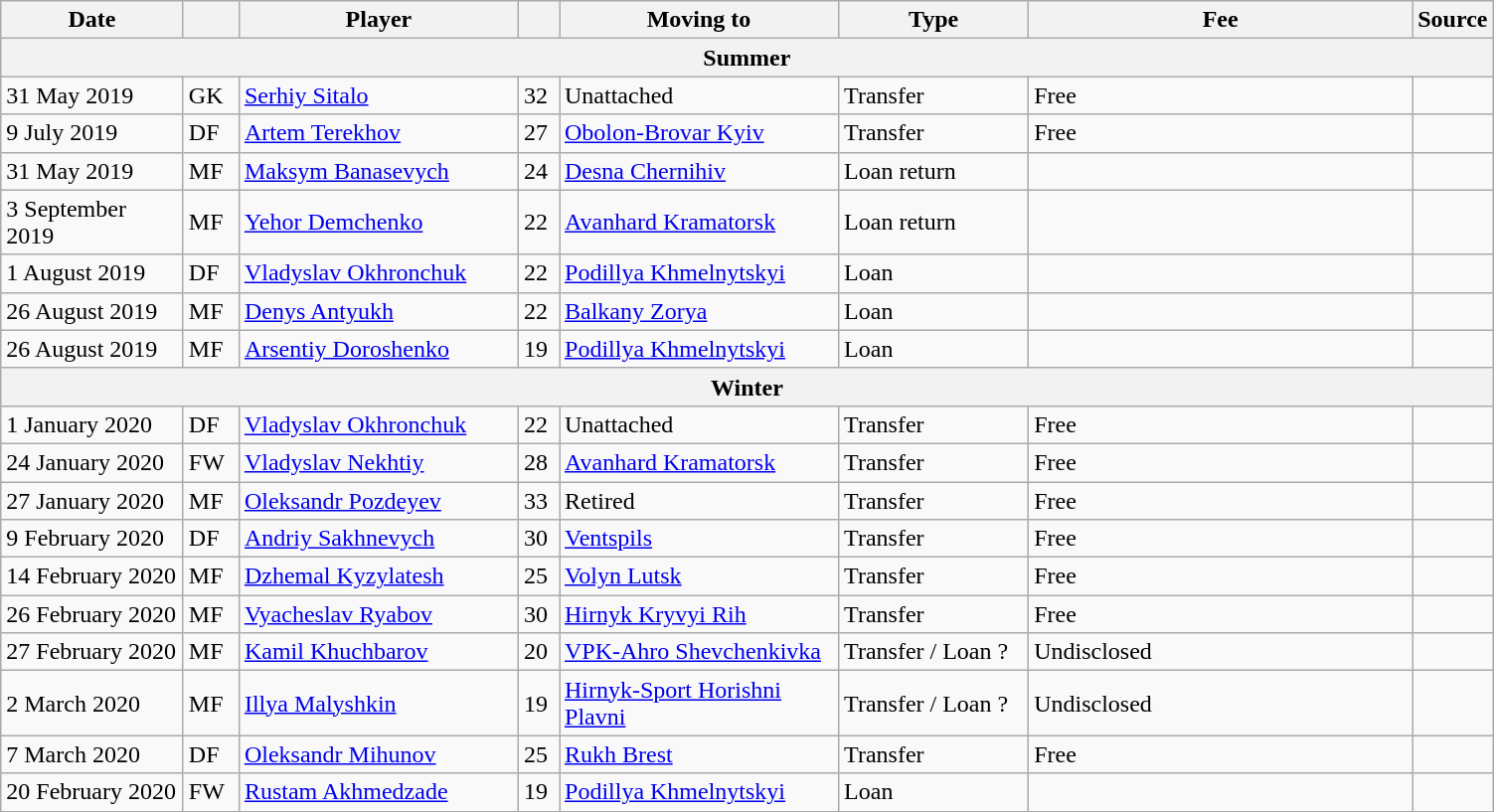<table class="wikitable sortable">
<tr>
<th style="width:115px;">Date</th>
<th style="width:30px;"></th>
<th style="width:180px;">Player</th>
<th style="width:20px;"></th>
<th style="width:180px;">Moving to</th>
<th style="width:120px;" class="unsortable">Type</th>
<th style="width:250px;" class="unsortable">Fee</th>
<th style="width:20px;">Source</th>
</tr>
<tr>
<th colspan=8>Summer</th>
</tr>
<tr>
<td>31 May 2019</td>
<td>GK</td>
<td> <a href='#'>Serhiy Sitalo</a></td>
<td>32</td>
<td>Unattached</td>
<td>Transfer</td>
<td>Free</td>
<td></td>
</tr>
<tr>
<td>9 July 2019</td>
<td>DF</td>
<td> <a href='#'>Artem Terekhov</a></td>
<td>27</td>
<td> <a href='#'>Obolon-Brovar Kyiv</a></td>
<td>Transfer</td>
<td>Free</td>
<td></td>
</tr>
<tr>
<td>31 May 2019</td>
<td>MF</td>
<td> <a href='#'>Maksym Banasevych</a></td>
<td>24</td>
<td> <a href='#'>Desna Chernihiv</a></td>
<td>Loan return</td>
<td></td>
<td></td>
</tr>
<tr>
<td>3 September 2019</td>
<td>MF</td>
<td> <a href='#'>Yehor Demchenko</a></td>
<td>22</td>
<td> <a href='#'>Avanhard Kramatorsk</a></td>
<td>Loan return</td>
<td></td>
<td></td>
</tr>
<tr>
<td>1 August 2019</td>
<td>DF</td>
<td> <a href='#'>Vladyslav Okhronchuk</a></td>
<td>22</td>
<td> <a href='#'>Podillya Khmelnytskyi</a></td>
<td>Loan</td>
<td></td>
<td></td>
</tr>
<tr>
<td>26 August 2019</td>
<td>MF</td>
<td> <a href='#'>Denys Antyukh</a></td>
<td>22</td>
<td> <a href='#'>Balkany Zorya</a></td>
<td>Loan</td>
<td></td>
<td></td>
</tr>
<tr>
<td>26 August 2019</td>
<td>MF</td>
<td> <a href='#'>Arsentiy Doroshenko</a></td>
<td>19</td>
<td> <a href='#'>Podillya Khmelnytskyi</a></td>
<td>Loan</td>
<td></td>
<td></td>
</tr>
<tr>
<th colspan=8>Winter</th>
</tr>
<tr>
<td>1 January 2020</td>
<td>DF</td>
<td> <a href='#'>Vladyslav Okhronchuk</a></td>
<td>22</td>
<td>Unattached</td>
<td>Transfer</td>
<td>Free</td>
<td></td>
</tr>
<tr>
<td>24 January 2020</td>
<td>FW</td>
<td> <a href='#'>Vladyslav Nekhtiy</a></td>
<td>28</td>
<td> <a href='#'>Avanhard Kramatorsk</a></td>
<td>Transfer</td>
<td>Free</td>
<td></td>
</tr>
<tr>
<td>27 January 2020</td>
<td>MF</td>
<td> <a href='#'>Oleksandr Pozdeyev</a></td>
<td>33</td>
<td>Retired</td>
<td>Transfer</td>
<td>Free</td>
<td></td>
</tr>
<tr>
<td>9 February 2020</td>
<td>DF</td>
<td> <a href='#'>Andriy Sakhnevych</a></td>
<td>30</td>
<td> <a href='#'>Ventspils</a></td>
<td>Transfer</td>
<td>Free</td>
<td></td>
</tr>
<tr>
<td>14 February 2020</td>
<td>MF</td>
<td> <a href='#'>Dzhemal Kyzylatesh</a></td>
<td>25</td>
<td> <a href='#'>Volyn Lutsk</a></td>
<td>Transfer</td>
<td>Free</td>
<td></td>
</tr>
<tr>
<td>26 February 2020</td>
<td>MF</td>
<td> <a href='#'>Vyacheslav Ryabov</a></td>
<td>30</td>
<td> <a href='#'>Hirnyk Kryvyi Rih</a></td>
<td>Transfer</td>
<td>Free</td>
<td></td>
</tr>
<tr>
<td>27 February 2020</td>
<td>MF</td>
<td> <a href='#'>Kamil Khuchbarov</a></td>
<td>20</td>
<td> <a href='#'>VPK-Ahro Shevchenkivka</a></td>
<td>Transfer / Loan ?</td>
<td>Undisclosed</td>
<td></td>
</tr>
<tr>
<td>2 March 2020</td>
<td>MF</td>
<td> <a href='#'>Illya Malyshkin</a></td>
<td>19</td>
<td> <a href='#'>Hirnyk-Sport Horishni Plavni</a></td>
<td>Transfer / Loan ?</td>
<td>Undisclosed</td>
<td></td>
</tr>
<tr>
<td>7 March 2020</td>
<td>DF</td>
<td> <a href='#'>Oleksandr Mihunov</a></td>
<td>25</td>
<td> <a href='#'>Rukh Brest</a></td>
<td>Transfer</td>
<td>Free</td>
<td></td>
</tr>
<tr>
<td>20 February 2020</td>
<td>FW</td>
<td> <a href='#'>Rustam Akhmedzade</a></td>
<td>19</td>
<td> <a href='#'>Podillya Khmelnytskyi</a></td>
<td>Loan</td>
<td></td>
<td></td>
</tr>
<tr>
</tr>
</table>
